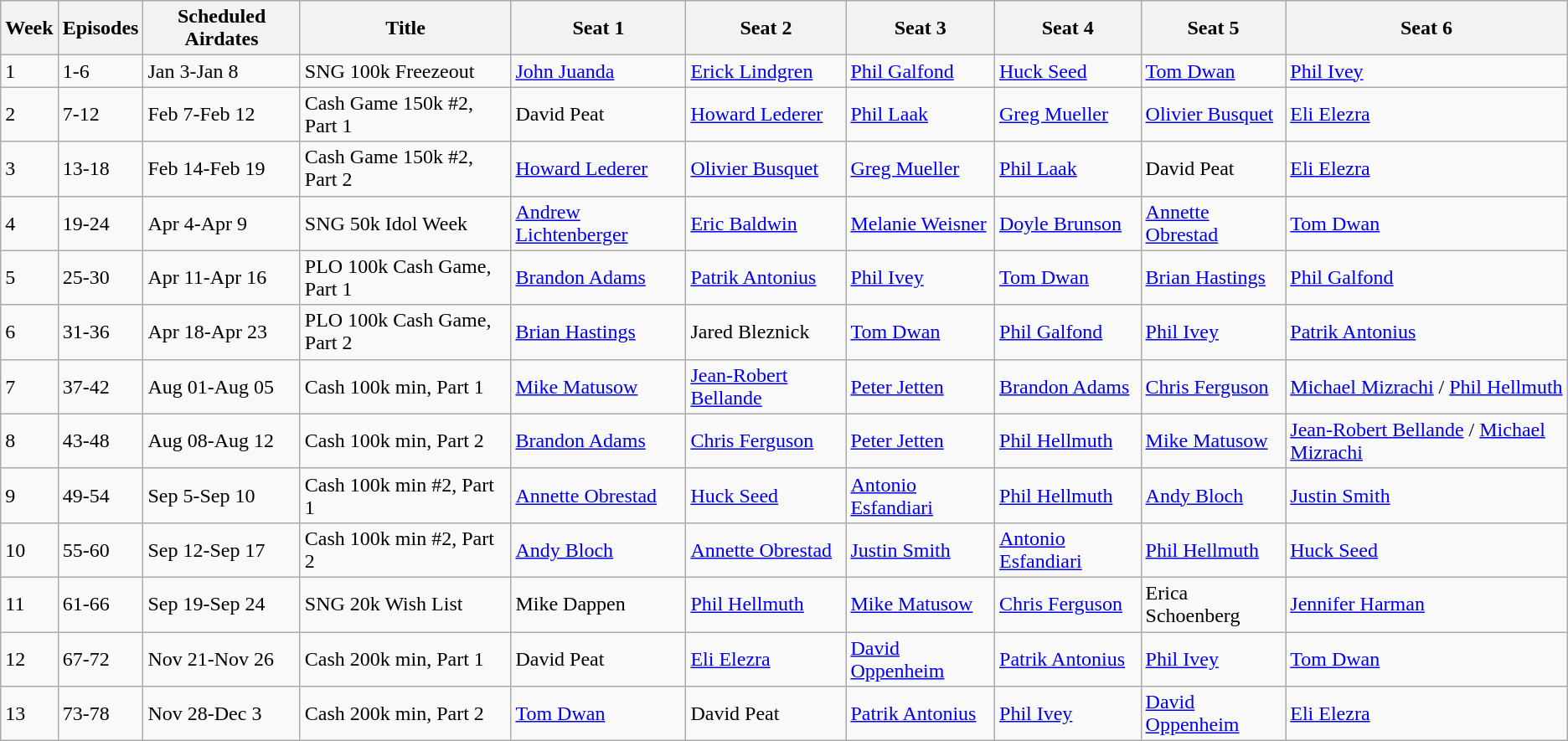<table class="wikitable" >
<tr>
<th>Week</th>
<th>Episodes</th>
<th>Scheduled Airdates</th>
<th>Title</th>
<th>Seat 1</th>
<th>Seat 2</th>
<th>Seat 3</th>
<th>Seat 4</th>
<th>Seat 5</th>
<th>Seat 6</th>
</tr>
<tr>
<td>1</td>
<td>1-6</td>
<td>Jan 3-Jan 8</td>
<td>SNG 100k Freezeout</td>
<td><a href='#'>John Juanda</a></td>
<td><a href='#'>Erick Lindgren</a></td>
<td><a href='#'>Phil Galfond</a></td>
<td><a href='#'>Huck Seed</a></td>
<td><a href='#'>Tom Dwan</a></td>
<td><a href='#'>Phil Ivey</a></td>
</tr>
<tr>
<td>2</td>
<td>7-12</td>
<td>Feb 7-Feb 12</td>
<td>Cash Game 150k #2, Part 1</td>
<td>David Peat</td>
<td><a href='#'>Howard Lederer</a></td>
<td><a href='#'>Phil Laak</a></td>
<td><a href='#'>Greg Mueller</a></td>
<td><a href='#'>Olivier Busquet</a></td>
<td><a href='#'>Eli Elezra</a></td>
</tr>
<tr>
<td>3</td>
<td>13-18</td>
<td>Feb 14-Feb 19</td>
<td>Cash Game 150k #2, Part 2</td>
<td><a href='#'>Howard Lederer</a></td>
<td><a href='#'>Olivier Busquet</a></td>
<td><a href='#'>Greg Mueller</a></td>
<td><a href='#'>Phil Laak</a></td>
<td>David Peat</td>
<td><a href='#'>Eli Elezra</a></td>
</tr>
<tr>
<td>4</td>
<td>19-24</td>
<td>Apr 4-Apr 9</td>
<td>SNG 50k Idol Week</td>
<td><a href='#'>Andrew Lichtenberger</a></td>
<td><a href='#'>Eric Baldwin</a></td>
<td><a href='#'>Melanie Weisner</a></td>
<td><a href='#'>Doyle Brunson</a></td>
<td><a href='#'>Annette Obrestad</a></td>
<td><a href='#'>Tom Dwan</a></td>
</tr>
<tr>
<td>5</td>
<td>25-30</td>
<td>Apr 11-Apr 16</td>
<td>PLO 100k Cash Game, Part 1</td>
<td><a href='#'>Brandon Adams</a></td>
<td><a href='#'>Patrik Antonius</a></td>
<td><a href='#'>Phil Ivey</a></td>
<td><a href='#'>Tom Dwan</a></td>
<td><a href='#'>Brian Hastings</a></td>
<td><a href='#'>Phil Galfond</a></td>
</tr>
<tr>
<td>6</td>
<td>31-36</td>
<td>Apr 18-Apr 23</td>
<td>PLO 100k Cash Game, Part 2</td>
<td><a href='#'>Brian Hastings</a></td>
<td>Jared Bleznick</td>
<td><a href='#'>Tom Dwan</a></td>
<td><a href='#'>Phil Galfond</a></td>
<td><a href='#'>Phil Ivey</a></td>
<td><a href='#'>Patrik Antonius</a></td>
</tr>
<tr>
<td>7</td>
<td>37-42</td>
<td>Aug 01-Aug 05</td>
<td>Cash 100k min, Part 1</td>
<td><a href='#'>Mike Matusow</a></td>
<td><a href='#'>Jean-Robert Bellande</a></td>
<td><a href='#'>Peter Jetten</a></td>
<td><a href='#'>Brandon Adams</a></td>
<td><a href='#'>Chris Ferguson</a></td>
<td><a href='#'>Michael Mizrachi</a> / <a href='#'>Phil Hellmuth</a></td>
</tr>
<tr>
<td>8</td>
<td>43-48</td>
<td>Aug 08-Aug 12</td>
<td>Cash 100k min, Part 2</td>
<td><a href='#'>Brandon Adams</a></td>
<td><a href='#'>Chris Ferguson</a></td>
<td><a href='#'>Peter Jetten</a></td>
<td><a href='#'>Phil Hellmuth</a></td>
<td><a href='#'>Mike Matusow</a></td>
<td><a href='#'>Jean-Robert Bellande</a> / <a href='#'>Michael Mizrachi</a></td>
</tr>
<tr>
<td>9</td>
<td>49-54</td>
<td>Sep 5-Sep 10</td>
<td>Cash 100k min #2, Part 1</td>
<td><a href='#'>Annette Obrestad</a></td>
<td><a href='#'>Huck Seed</a></td>
<td><a href='#'>Antonio Esfandiari</a></td>
<td><a href='#'>Phil Hellmuth</a></td>
<td><a href='#'>Andy Bloch</a></td>
<td><a href='#'>Justin Smith</a></td>
</tr>
<tr>
<td>10</td>
<td>55-60</td>
<td>Sep 12-Sep 17</td>
<td>Cash 100k min #2, Part 2</td>
<td><a href='#'>Andy Bloch</a></td>
<td><a href='#'>Annette Obrestad</a></td>
<td><a href='#'>Justin Smith</a></td>
<td><a href='#'>Antonio Esfandiari</a></td>
<td><a href='#'>Phil Hellmuth</a></td>
<td><a href='#'>Huck Seed</a></td>
</tr>
<tr>
<td>11</td>
<td>61-66</td>
<td>Sep 19-Sep 24</td>
<td>SNG 20k Wish List</td>
<td>Mike Dappen</td>
<td><a href='#'>Phil Hellmuth</a></td>
<td><a href='#'>Mike Matusow</a></td>
<td><a href='#'>Chris Ferguson</a></td>
<td>Erica Schoenberg</td>
<td><a href='#'>Jennifer Harman</a></td>
</tr>
<tr>
<td>12</td>
<td>67-72</td>
<td>Nov 21-Nov 26</td>
<td>Cash 200k min, Part 1</td>
<td>David Peat</td>
<td><a href='#'>Eli Elezra</a></td>
<td><a href='#'>David Oppenheim</a></td>
<td><a href='#'>Patrik Antonius</a></td>
<td><a href='#'>Phil Ivey</a></td>
<td><a href='#'>Tom Dwan</a></td>
</tr>
<tr>
<td>13</td>
<td>73-78</td>
<td>Nov 28-Dec 3</td>
<td>Cash 200k min, Part 2</td>
<td><a href='#'>Tom Dwan</a></td>
<td>David Peat</td>
<td><a href='#'>Patrik Antonius</a></td>
<td><a href='#'>Phil Ivey</a></td>
<td David Oppenheim (poker player)><a href='#'>David Oppenheim</a></td>
<td><a href='#'>Eli Elezra</a></td>
</tr>
</table>
